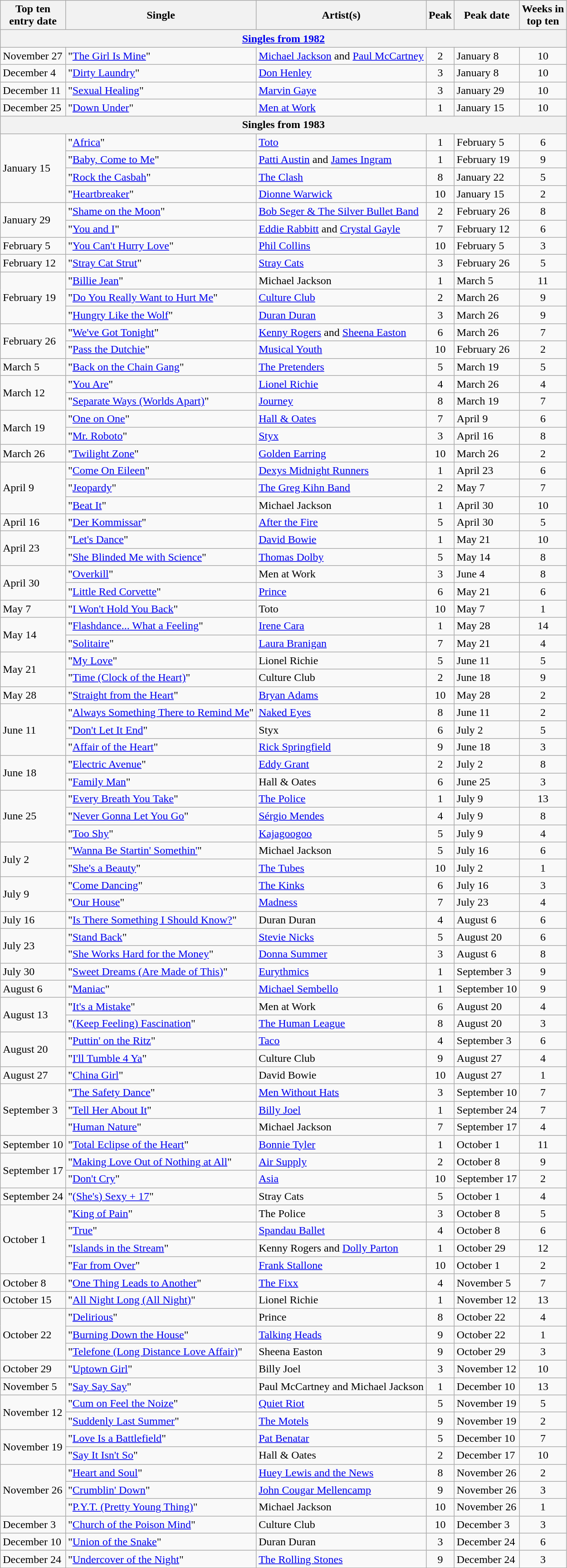<table class="wikitable sortable">
<tr>
<th>Top ten<br>entry date</th>
<th>Single</th>
<th>Artist(s)</th>
<th data-sort-type="number">Peak</th>
<th>Peak date</th>
<th data-sort-type="number">Weeks in<br>top ten</th>
</tr>
<tr>
<th colspan=6><a href='#'>Singles from 1982</a></th>
</tr>
<tr>
<td>November 27</td>
<td>"<a href='#'>The Girl Is Mine</a>"</td>
<td><a href='#'>Michael Jackson</a> and <a href='#'>Paul McCartney</a></td>
<td align=center>2</td>
<td>January 8</td>
<td align=center>10</td>
</tr>
<tr>
<td>December 4</td>
<td>"<a href='#'>Dirty Laundry</a>"</td>
<td><a href='#'>Don Henley</a></td>
<td align=center>3</td>
<td>January 8</td>
<td align=center>10</td>
</tr>
<tr>
<td>December 11</td>
<td>"<a href='#'>Sexual Healing</a>"</td>
<td><a href='#'>Marvin Gaye</a></td>
<td align=center>3</td>
<td>January 29</td>
<td align=center>10</td>
</tr>
<tr>
<td>December 25</td>
<td>"<a href='#'>Down Under</a>"</td>
<td><a href='#'>Men at Work</a></td>
<td align=center>1</td>
<td>January 15</td>
<td align=center>10</td>
</tr>
<tr>
<th colspan=6>Singles from 1983</th>
</tr>
<tr>
<td rowspan="4">January 15</td>
<td>"<a href='#'>Africa</a>"</td>
<td><a href='#'>Toto</a></td>
<td align=center>1</td>
<td>February 5</td>
<td align=center>6</td>
</tr>
<tr>
<td>"<a href='#'>Baby, Come to Me</a>"</td>
<td><a href='#'>Patti Austin</a> and <a href='#'>James Ingram</a></td>
<td align=center>1</td>
<td>February 19</td>
<td align=center>9</td>
</tr>
<tr>
<td>"<a href='#'>Rock the Casbah</a>"</td>
<td><a href='#'>The Clash</a></td>
<td align=center>8</td>
<td>January 22</td>
<td align=center>5</td>
</tr>
<tr>
<td>"<a href='#'>Heartbreaker</a>"</td>
<td><a href='#'>Dionne Warwick</a></td>
<td align=center>10</td>
<td>January 15</td>
<td align=center>2</td>
</tr>
<tr>
<td rowspan="2">January 29</td>
<td>"<a href='#'>Shame on the Moon</a>"</td>
<td><a href='#'>Bob Seger & The Silver Bullet Band</a></td>
<td align=center>2</td>
<td>February 26</td>
<td align=center>8</td>
</tr>
<tr>
<td>"<a href='#'>You and I</a>"</td>
<td><a href='#'>Eddie Rabbitt</a> and <a href='#'>Crystal Gayle</a></td>
<td align=center>7</td>
<td>February 12</td>
<td align=center>6</td>
</tr>
<tr>
<td>February 5</td>
<td>"<a href='#'>You Can't Hurry Love</a>"</td>
<td><a href='#'>Phil Collins</a></td>
<td align=center>10</td>
<td>February 5</td>
<td align=center>3</td>
</tr>
<tr>
<td>February 12</td>
<td>"<a href='#'>Stray Cat Strut</a>"</td>
<td><a href='#'>Stray Cats</a></td>
<td align=center>3</td>
<td>February 26</td>
<td align=center>5</td>
</tr>
<tr>
<td rowspan="3">February 19</td>
<td>"<a href='#'>Billie Jean</a>"</td>
<td>Michael Jackson</td>
<td align=center>1</td>
<td>March 5</td>
<td align=center>11</td>
</tr>
<tr>
<td>"<a href='#'>Do You Really Want to Hurt Me</a>"</td>
<td><a href='#'>Culture Club</a></td>
<td align=center>2</td>
<td>March 26</td>
<td align=center>9</td>
</tr>
<tr>
<td>"<a href='#'>Hungry Like the Wolf</a>"</td>
<td><a href='#'>Duran Duran</a></td>
<td align=center>3</td>
<td>March 26</td>
<td align=center>9</td>
</tr>
<tr>
<td rowspan="2">February 26</td>
<td>"<a href='#'>We've Got Tonight</a>"</td>
<td><a href='#'>Kenny Rogers</a> and <a href='#'>Sheena Easton</a></td>
<td align=center>6</td>
<td>March 26</td>
<td align=center>7</td>
</tr>
<tr>
<td>"<a href='#'>Pass the Dutchie</a>"</td>
<td><a href='#'>Musical Youth</a></td>
<td align=center>10</td>
<td>February 26</td>
<td align=center>2</td>
</tr>
<tr>
<td>March 5</td>
<td>"<a href='#'>Back on the Chain Gang</a>"</td>
<td><a href='#'>The Pretenders</a></td>
<td align=center>5</td>
<td>March 19</td>
<td align=center>5</td>
</tr>
<tr>
<td rowspan="2">March 12</td>
<td>"<a href='#'>You Are</a>"</td>
<td><a href='#'>Lionel Richie</a></td>
<td align=center>4</td>
<td>March 26</td>
<td align=center>4</td>
</tr>
<tr>
<td>"<a href='#'>Separate Ways (Worlds Apart)</a>"</td>
<td><a href='#'>Journey</a></td>
<td align=center>8</td>
<td>March 19</td>
<td align=center>7</td>
</tr>
<tr>
<td rowspan="2">March 19</td>
<td>"<a href='#'>One on One</a>"</td>
<td><a href='#'>Hall & Oates</a></td>
<td align=center>7</td>
<td>April 9</td>
<td align=center>6</td>
</tr>
<tr>
<td>"<a href='#'>Mr. Roboto</a>"</td>
<td><a href='#'>Styx</a></td>
<td align=center>3</td>
<td>April 16</td>
<td align=center>8</td>
</tr>
<tr>
<td>March 26</td>
<td>"<a href='#'>Twilight Zone</a>"</td>
<td><a href='#'>Golden Earring</a></td>
<td align=center>10</td>
<td>March 26</td>
<td align=center>2</td>
</tr>
<tr>
<td rowspan="3">April 9</td>
<td>"<a href='#'>Come On Eileen</a>"</td>
<td><a href='#'>Dexys Midnight Runners</a></td>
<td align=center>1</td>
<td>April 23</td>
<td align=center>6</td>
</tr>
<tr>
<td>"<a href='#'>Jeopardy</a>"</td>
<td><a href='#'>The Greg Kihn Band</a></td>
<td align=center>2</td>
<td>May 7</td>
<td align=center>7</td>
</tr>
<tr>
<td>"<a href='#'>Beat It</a>"</td>
<td>Michael Jackson</td>
<td align=center>1</td>
<td>April 30</td>
<td align=center>10</td>
</tr>
<tr>
<td>April 16</td>
<td>"<a href='#'>Der Kommissar</a>"</td>
<td><a href='#'>After the Fire</a></td>
<td align=center>5</td>
<td>April 30</td>
<td align=center>5</td>
</tr>
<tr>
<td rowspan="2">April 23</td>
<td>"<a href='#'>Let's Dance</a>"</td>
<td><a href='#'>David Bowie</a></td>
<td align=center>1</td>
<td>May 21</td>
<td align=center>10</td>
</tr>
<tr>
<td>"<a href='#'>She Blinded Me with Science</a>"</td>
<td><a href='#'>Thomas Dolby</a></td>
<td align=center>5</td>
<td>May 14</td>
<td align=center>8</td>
</tr>
<tr>
<td rowspan="2">April 30</td>
<td>"<a href='#'>Overkill</a>"</td>
<td>Men at Work</td>
<td align=center>3</td>
<td>June 4</td>
<td align=center>8</td>
</tr>
<tr>
<td>"<a href='#'>Little Red Corvette</a>"</td>
<td><a href='#'>Prince</a></td>
<td align=center>6</td>
<td>May 21</td>
<td align=center>6</td>
</tr>
<tr>
<td>May 7</td>
<td>"<a href='#'>I Won't Hold You Back</a>"</td>
<td>Toto</td>
<td align=center>10</td>
<td>May 7</td>
<td align=center>1</td>
</tr>
<tr>
<td rowspan="2">May 14</td>
<td>"<a href='#'>Flashdance... What a Feeling</a>"</td>
<td><a href='#'>Irene Cara</a></td>
<td align=center>1</td>
<td>May 28</td>
<td align=center>14</td>
</tr>
<tr>
<td>"<a href='#'>Solitaire</a>"</td>
<td><a href='#'>Laura Branigan</a></td>
<td align=center>7</td>
<td>May 21</td>
<td align=center>4</td>
</tr>
<tr>
<td rowspan="2">May 21</td>
<td>"<a href='#'>My Love</a>"</td>
<td>Lionel Richie</td>
<td align=center>5</td>
<td>June 11</td>
<td align=center>5</td>
</tr>
<tr>
<td>"<a href='#'>Time (Clock of the Heart)</a>"</td>
<td>Culture Club</td>
<td align=center>2</td>
<td>June 18</td>
<td align=center>9</td>
</tr>
<tr>
<td>May 28</td>
<td>"<a href='#'>Straight from the Heart</a>"</td>
<td><a href='#'>Bryan Adams</a></td>
<td align=center>10</td>
<td>May 28</td>
<td align=center>2</td>
</tr>
<tr>
<td rowspan="3">June 11</td>
<td>"<a href='#'>Always Something There to Remind Me</a>"</td>
<td><a href='#'>Naked Eyes</a></td>
<td align=center>8</td>
<td>June 11</td>
<td align=center>2</td>
</tr>
<tr>
<td>"<a href='#'>Don't Let It End</a>"</td>
<td>Styx</td>
<td align=center>6</td>
<td>July 2</td>
<td align=center>5</td>
</tr>
<tr>
<td>"<a href='#'>Affair of the Heart</a>"</td>
<td><a href='#'>Rick Springfield</a></td>
<td align=center>9</td>
<td>June 18</td>
<td align=center>3</td>
</tr>
<tr>
<td rowspan="2">June 18</td>
<td>"<a href='#'>Electric Avenue</a>"</td>
<td><a href='#'>Eddy Grant</a></td>
<td align=center>2</td>
<td>July 2</td>
<td align=center>8</td>
</tr>
<tr>
<td>"<a href='#'>Family Man</a>"</td>
<td>Hall & Oates</td>
<td align=center>6</td>
<td>June 25</td>
<td align=center>3</td>
</tr>
<tr>
<td rowspan="3">June 25</td>
<td>"<a href='#'>Every Breath You Take</a>"</td>
<td><a href='#'>The Police</a></td>
<td align=center>1</td>
<td>July 9</td>
<td align=center>13</td>
</tr>
<tr>
<td>"<a href='#'>Never Gonna Let You Go</a>"</td>
<td><a href='#'>Sérgio Mendes</a></td>
<td align=center>4</td>
<td>July 9</td>
<td align=center>8</td>
</tr>
<tr>
<td>"<a href='#'>Too Shy</a>"</td>
<td><a href='#'>Kajagoogoo</a></td>
<td align=center>5</td>
<td>July 9</td>
<td align=center>4</td>
</tr>
<tr>
<td rowspan="2">July 2</td>
<td>"<a href='#'>Wanna Be Startin' Somethin'</a>"</td>
<td>Michael Jackson</td>
<td align=center>5</td>
<td>July 16</td>
<td align=center>6</td>
</tr>
<tr>
<td>"<a href='#'>She's a Beauty</a>"</td>
<td><a href='#'>The Tubes</a></td>
<td align=center>10</td>
<td>July 2</td>
<td align=center>1</td>
</tr>
<tr>
<td rowspan="2">July 9</td>
<td>"<a href='#'>Come Dancing</a>"</td>
<td><a href='#'>The Kinks</a></td>
<td align=center>6</td>
<td>July 16</td>
<td align=center>3</td>
</tr>
<tr>
<td>"<a href='#'>Our House</a>"</td>
<td><a href='#'>Madness</a></td>
<td align=center>7</td>
<td>July 23</td>
<td align=center>4</td>
</tr>
<tr>
<td>July 16</td>
<td>"<a href='#'>Is There Something I Should Know?</a>"</td>
<td>Duran Duran</td>
<td align=center>4</td>
<td>August 6</td>
<td align=center>6</td>
</tr>
<tr>
<td rowspan="2">July 23</td>
<td>"<a href='#'>Stand Back</a>"</td>
<td><a href='#'>Stevie Nicks</a></td>
<td align=center>5</td>
<td>August 20</td>
<td align=center>6</td>
</tr>
<tr>
<td>"<a href='#'>She Works Hard for the Money</a>"</td>
<td><a href='#'>Donna Summer</a></td>
<td align=center>3</td>
<td>August 6</td>
<td align=center>8</td>
</tr>
<tr>
<td>July 30</td>
<td>"<a href='#'>Sweet Dreams (Are Made of This)</a>"</td>
<td><a href='#'>Eurythmics</a></td>
<td align=center>1</td>
<td>September 3</td>
<td align=center>9</td>
</tr>
<tr>
<td>August 6</td>
<td>"<a href='#'>Maniac</a>"</td>
<td><a href='#'>Michael Sembello</a></td>
<td align=center>1</td>
<td>September 10</td>
<td align=center>9</td>
</tr>
<tr>
<td rowspan="2">August 13</td>
<td>"<a href='#'>It's a Mistake</a>"</td>
<td>Men at Work</td>
<td align=center>6</td>
<td>August 20</td>
<td align=center>4</td>
</tr>
<tr>
<td>"<a href='#'>(Keep Feeling) Fascination</a>"</td>
<td><a href='#'>The Human League</a></td>
<td align=center>8</td>
<td>August 20</td>
<td align=center>3</td>
</tr>
<tr>
<td rowspan="2">August 20</td>
<td>"<a href='#'>Puttin' on the Ritz</a>"</td>
<td><a href='#'>Taco</a></td>
<td align=center>4</td>
<td>September 3</td>
<td align=center>6</td>
</tr>
<tr>
<td>"<a href='#'>I'll Tumble 4 Ya</a>"</td>
<td>Culture Club</td>
<td align=center>9</td>
<td>August 27</td>
<td align=center>4</td>
</tr>
<tr>
<td>August 27</td>
<td>"<a href='#'>China Girl</a>"</td>
<td>David Bowie</td>
<td align=center>10</td>
<td>August 27</td>
<td align=center>1</td>
</tr>
<tr>
<td rowspan="3">September 3</td>
<td>"<a href='#'>The Safety Dance</a>"</td>
<td><a href='#'>Men Without Hats</a></td>
<td align=center>3</td>
<td>September 10</td>
<td align=center>7</td>
</tr>
<tr>
<td>"<a href='#'>Tell Her About It</a>"</td>
<td><a href='#'>Billy Joel</a></td>
<td align=center>1</td>
<td>September 24</td>
<td align=center>7</td>
</tr>
<tr>
<td>"<a href='#'>Human Nature</a>"</td>
<td>Michael Jackson</td>
<td align=center>7</td>
<td>September 17</td>
<td align=center>4</td>
</tr>
<tr>
<td>September 10</td>
<td>"<a href='#'>Total Eclipse of the Heart</a>"</td>
<td><a href='#'>Bonnie Tyler</a></td>
<td align=center>1</td>
<td>October 1</td>
<td align=center>11</td>
</tr>
<tr>
<td rowspan="2">September 17</td>
<td>"<a href='#'>Making Love Out of Nothing at All</a>"</td>
<td><a href='#'>Air Supply</a></td>
<td align=center>2</td>
<td>October 8</td>
<td align=center>9</td>
</tr>
<tr>
<td>"<a href='#'>Don't Cry</a>"</td>
<td><a href='#'>Asia</a></td>
<td align=center>10</td>
<td>September 17</td>
<td align=center>2</td>
</tr>
<tr>
<td>September 24</td>
<td>"<a href='#'>(She's) Sexy + 17</a>"</td>
<td>Stray Cats</td>
<td align=center>5</td>
<td>October 1</td>
<td align=center>4</td>
</tr>
<tr>
<td rowspan="4">October 1</td>
<td>"<a href='#'>King of Pain</a>"</td>
<td>The Police</td>
<td align=center>3</td>
<td>October 8</td>
<td align=center>5</td>
</tr>
<tr>
<td>"<a href='#'>True</a>"</td>
<td><a href='#'>Spandau Ballet</a></td>
<td align=center>4</td>
<td>October 8</td>
<td align=center>6</td>
</tr>
<tr>
<td>"<a href='#'>Islands in the Stream</a>"</td>
<td>Kenny Rogers and <a href='#'>Dolly Parton</a></td>
<td align=center>1</td>
<td>October 29</td>
<td align=center>12</td>
</tr>
<tr>
<td>"<a href='#'>Far from Over</a>"</td>
<td><a href='#'>Frank Stallone</a></td>
<td align=center>10</td>
<td>October 1</td>
<td align=center>2</td>
</tr>
<tr>
<td>October 8</td>
<td>"<a href='#'>One Thing Leads to Another</a>"</td>
<td><a href='#'>The Fixx</a></td>
<td align=center>4</td>
<td>November 5</td>
<td align=center>7</td>
</tr>
<tr>
<td>October 15</td>
<td>"<a href='#'>All Night Long (All Night)</a>"</td>
<td>Lionel Richie</td>
<td align=center>1</td>
<td>November 12</td>
<td align=center>13</td>
</tr>
<tr>
<td rowspan="3">October 22</td>
<td>"<a href='#'>Delirious</a>"</td>
<td>Prince</td>
<td align=center>8</td>
<td>October 22</td>
<td align=center>4</td>
</tr>
<tr>
<td>"<a href='#'>Burning Down the House</a>"</td>
<td><a href='#'>Talking Heads</a></td>
<td align=center>9</td>
<td>October 22</td>
<td align=center>1</td>
</tr>
<tr>
<td>"<a href='#'>Telefone (Long Distance Love Affair)</a>"</td>
<td>Sheena Easton</td>
<td align=center>9</td>
<td>October 29</td>
<td align=center>3</td>
</tr>
<tr>
<td>October 29</td>
<td>"<a href='#'>Uptown Girl</a>"</td>
<td>Billy Joel</td>
<td align=center>3</td>
<td>November 12</td>
<td align=center>10</td>
</tr>
<tr>
<td>November 5</td>
<td>"<a href='#'>Say Say Say</a>"</td>
<td>Paul McCartney and Michael Jackson</td>
<td align=center>1</td>
<td>December 10</td>
<td align=center>13</td>
</tr>
<tr>
<td rowspan="2">November 12</td>
<td>"<a href='#'>Cum on Feel the Noize</a>"</td>
<td><a href='#'>Quiet Riot</a></td>
<td align=center>5</td>
<td>November 19</td>
<td align=center>5</td>
</tr>
<tr>
<td>"<a href='#'>Suddenly Last Summer</a>"</td>
<td><a href='#'>The Motels</a></td>
<td align=center>9</td>
<td>November 19</td>
<td align=center>2</td>
</tr>
<tr>
<td rowspan="2">November 19</td>
<td>"<a href='#'>Love Is a Battlefield</a>"</td>
<td><a href='#'>Pat Benatar</a></td>
<td align=center>5</td>
<td>December 10</td>
<td align=center>7</td>
</tr>
<tr>
<td>"<a href='#'>Say It Isn't So</a>"</td>
<td>Hall & Oates</td>
<td align=center>2</td>
<td>December 17</td>
<td align=center>10</td>
</tr>
<tr>
<td rowspan="3">November 26</td>
<td>"<a href='#'>Heart and Soul</a>"</td>
<td><a href='#'>Huey Lewis and the News</a></td>
<td align=center>8</td>
<td>November 26</td>
<td align=center>2</td>
</tr>
<tr>
<td>"<a href='#'>Crumblin' Down</a>"</td>
<td><a href='#'>John Cougar Mellencamp</a></td>
<td align=center>9</td>
<td>November 26</td>
<td align=center>3</td>
</tr>
<tr>
<td>"<a href='#'>P.Y.T. (Pretty Young Thing)</a>"</td>
<td>Michael Jackson</td>
<td align=center>10</td>
<td>November 26</td>
<td align=center>1</td>
</tr>
<tr>
<td>December 3</td>
<td>"<a href='#'>Church of the Poison Mind</a>"</td>
<td>Culture Club</td>
<td align=center>10</td>
<td>December 3</td>
<td align=center>3</td>
</tr>
<tr>
<td>December 10</td>
<td>"<a href='#'>Union of the Snake</a>"</td>
<td>Duran Duran</td>
<td align=center>3</td>
<td>December 24</td>
<td align=center>6</td>
</tr>
<tr>
<td>December 24</td>
<td>"<a href='#'>Undercover of the Night</a>"</td>
<td><a href='#'>The Rolling Stones</a></td>
<td align=center>9</td>
<td>December 24</td>
<td align=center>3</td>
</tr>
</table>
